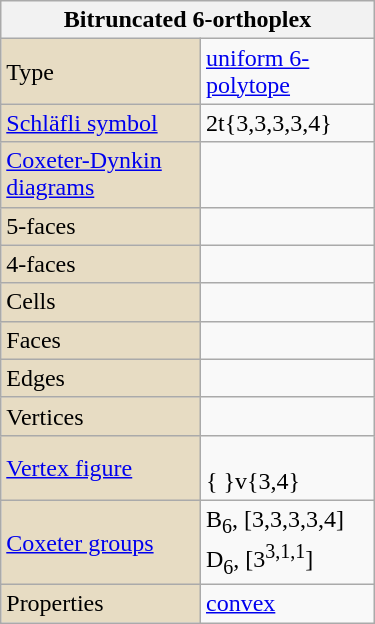<table class="wikitable" align="right" style="margin-left:10px" width="250">
<tr>
<th bgcolor=#e7dcc3 colspan=2>Bitruncated 6-orthoplex</th>
</tr>
<tr>
<td bgcolor=#e7dcc3>Type</td>
<td><a href='#'>uniform 6-polytope</a></td>
</tr>
<tr>
<td bgcolor=#e7dcc3><a href='#'>Schläfli symbol</a></td>
<td>2t{3,3,3,3,4}</td>
</tr>
<tr>
<td bgcolor=#e7dcc3><a href='#'>Coxeter-Dynkin diagrams</a></td>
<td><br><br></td>
</tr>
<tr>
<td bgcolor=#e7dcc3>5-faces</td>
<td></td>
</tr>
<tr>
<td bgcolor=#e7dcc3>4-faces</td>
<td></td>
</tr>
<tr>
<td bgcolor=#e7dcc3>Cells</td>
<td></td>
</tr>
<tr>
<td bgcolor=#e7dcc3>Faces</td>
<td></td>
</tr>
<tr>
<td bgcolor=#e7dcc3>Edges</td>
<td></td>
</tr>
<tr>
<td bgcolor=#e7dcc3>Vertices</td>
<td></td>
</tr>
<tr>
<td bgcolor=#e7dcc3><a href='#'>Vertex figure</a></td>
<td><br>{ }v{3,4}</td>
</tr>
<tr>
<td bgcolor=#e7dcc3><a href='#'>Coxeter groups</a></td>
<td>B<sub>6</sub>, [3,3,3,3,4]<br>D<sub>6</sub>, [3<sup>3,1,1</sup>]</td>
</tr>
<tr>
<td bgcolor=#e7dcc3>Properties</td>
<td><a href='#'>convex</a></td>
</tr>
</table>
